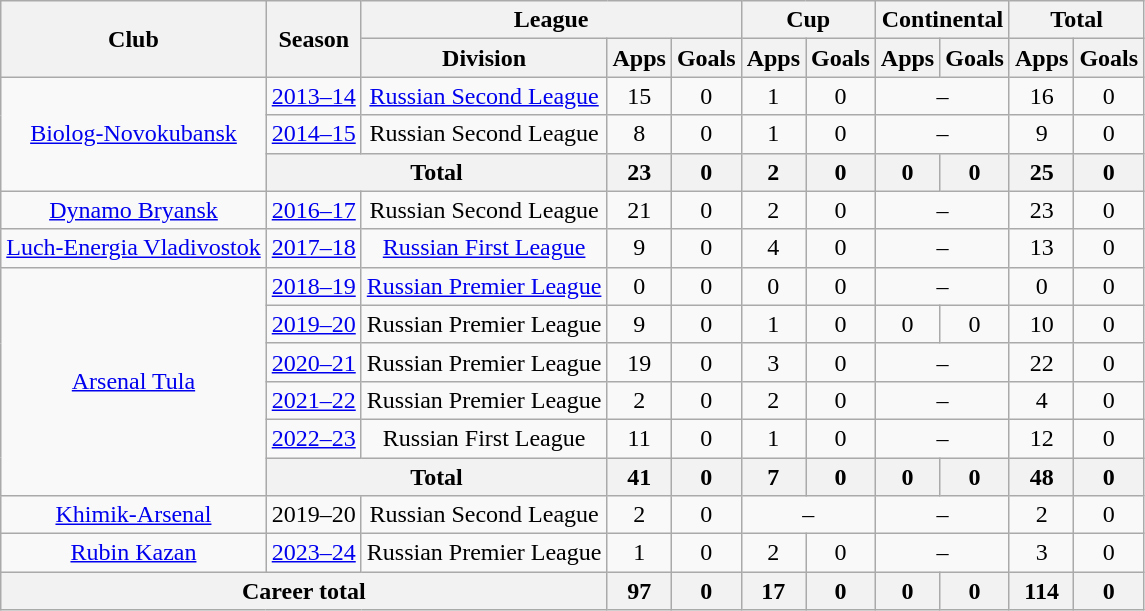<table class="wikitable" style="text-align: center;">
<tr>
<th rowspan=2>Club</th>
<th rowspan=2>Season</th>
<th colspan=3>League</th>
<th colspan=2>Cup</th>
<th colspan=2>Continental</th>
<th colspan=2>Total</th>
</tr>
<tr>
<th>Division</th>
<th>Apps</th>
<th>Goals</th>
<th>Apps</th>
<th>Goals</th>
<th>Apps</th>
<th>Goals</th>
<th>Apps</th>
<th>Goals</th>
</tr>
<tr>
<td rowspan="3"><a href='#'>Biolog-Novokubansk</a></td>
<td><a href='#'>2013–14</a></td>
<td><a href='#'>Russian Second League</a></td>
<td>15</td>
<td>0</td>
<td>1</td>
<td>0</td>
<td colspan=2>–</td>
<td>16</td>
<td>0</td>
</tr>
<tr>
<td><a href='#'>2014–15</a></td>
<td>Russian Second League</td>
<td>8</td>
<td>0</td>
<td>1</td>
<td>0</td>
<td colspan=2>–</td>
<td>9</td>
<td>0</td>
</tr>
<tr>
<th colspan=2>Total</th>
<th>23</th>
<th>0</th>
<th>2</th>
<th>0</th>
<th>0</th>
<th>0</th>
<th>25</th>
<th>0</th>
</tr>
<tr>
<td><a href='#'>Dynamo Bryansk</a></td>
<td><a href='#'>2016–17</a></td>
<td>Russian Second League</td>
<td>21</td>
<td>0</td>
<td>2</td>
<td>0</td>
<td colspan=2>–</td>
<td>23</td>
<td>0</td>
</tr>
<tr>
<td><a href='#'>Luch-Energia Vladivostok</a></td>
<td><a href='#'>2017–18</a></td>
<td><a href='#'>Russian First League</a></td>
<td>9</td>
<td>0</td>
<td>4</td>
<td>0</td>
<td colspan=2>–</td>
<td>13</td>
<td>0</td>
</tr>
<tr>
<td rowspan="6"><a href='#'>Arsenal Tula</a></td>
<td><a href='#'>2018–19</a></td>
<td><a href='#'>Russian Premier League</a></td>
<td>0</td>
<td>0</td>
<td>0</td>
<td>0</td>
<td colspan=2>–</td>
<td>0</td>
<td>0</td>
</tr>
<tr>
<td><a href='#'>2019–20</a></td>
<td>Russian Premier League</td>
<td>9</td>
<td>0</td>
<td>1</td>
<td>0</td>
<td>0</td>
<td>0</td>
<td>10</td>
<td>0</td>
</tr>
<tr>
<td><a href='#'>2020–21</a></td>
<td>Russian Premier League</td>
<td>19</td>
<td>0</td>
<td>3</td>
<td>0</td>
<td colspan=2>–</td>
<td>22</td>
<td>0</td>
</tr>
<tr>
<td><a href='#'>2021–22</a></td>
<td>Russian Premier League</td>
<td>2</td>
<td>0</td>
<td>2</td>
<td>0</td>
<td colspan=2>–</td>
<td>4</td>
<td>0</td>
</tr>
<tr>
<td><a href='#'>2022–23</a></td>
<td>Russian First League</td>
<td>11</td>
<td>0</td>
<td>1</td>
<td>0</td>
<td colspan=2>–</td>
<td>12</td>
<td>0</td>
</tr>
<tr>
<th colspan=2>Total</th>
<th>41</th>
<th>0</th>
<th>7</th>
<th>0</th>
<th>0</th>
<th>0</th>
<th>48</th>
<th>0</th>
</tr>
<tr>
<td><a href='#'>Khimik-Arsenal</a></td>
<td>2019–20</td>
<td>Russian Second League</td>
<td>2</td>
<td>0</td>
<td colspan=2>–</td>
<td colspan=2>–</td>
<td>2</td>
<td>0</td>
</tr>
<tr>
<td><a href='#'>Rubin Kazan</a></td>
<td><a href='#'>2023–24</a></td>
<td>Russian Premier League</td>
<td>1</td>
<td>0</td>
<td>2</td>
<td>0</td>
<td colspan=2>–</td>
<td>3</td>
<td>0</td>
</tr>
<tr>
<th colspan=3>Career total</th>
<th>97</th>
<th>0</th>
<th>17</th>
<th>0</th>
<th>0</th>
<th>0</th>
<th>114</th>
<th>0</th>
</tr>
</table>
